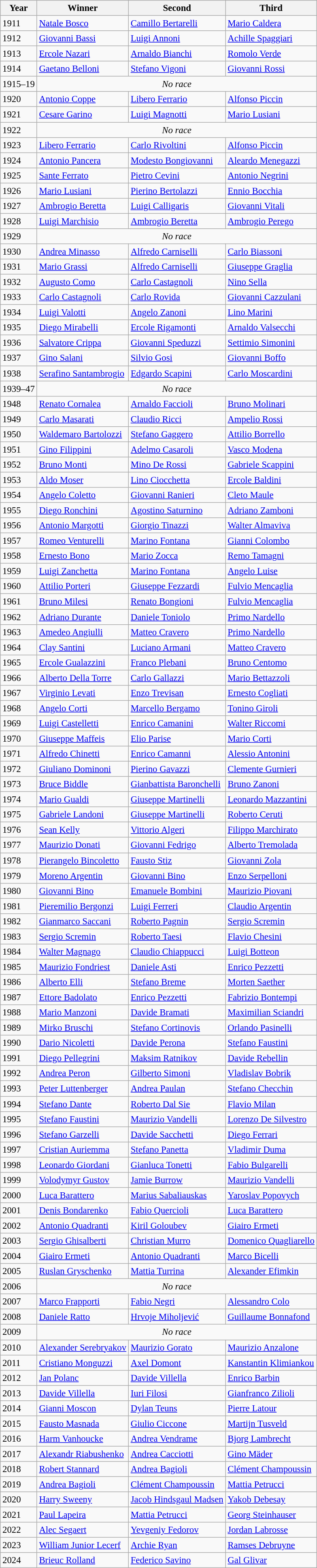<table class="wikitable" style="font-size:95%">
<tr>
<th>Year</th>
<th>Winner</th>
<th>Second</th>
<th>Third</th>
</tr>
<tr>
<td>1911</td>
<td> <a href='#'>Natale Bosco</a></td>
<td> <a href='#'>Camillo Bertarelli</a></td>
<td> <a href='#'>Mario Caldera</a></td>
</tr>
<tr>
<td>1912</td>
<td> <a href='#'>Giovanni Bassi</a></td>
<td> <a href='#'>Luigi Annoni</a></td>
<td> <a href='#'>Achille Spaggiari</a></td>
</tr>
<tr>
<td>1913</td>
<td> <a href='#'>Ercole Nazari</a></td>
<td> <a href='#'>Arnaldo Bianchi</a></td>
<td> <a href='#'>Romolo Verde</a></td>
</tr>
<tr>
<td>1914</td>
<td> <a href='#'>Gaetano Belloni</a></td>
<td> <a href='#'>Stefano Vigoni</a></td>
<td> <a href='#'>Giovanni Rossi</a></td>
</tr>
<tr>
<td>1915–19</td>
<td colspan=3 align=center><em>No race</em></td>
</tr>
<tr>
<td>1920</td>
<td> <a href='#'>Antonio Coppe</a></td>
<td> <a href='#'>Libero Ferrario</a></td>
<td> <a href='#'>Alfonso Piccin</a></td>
</tr>
<tr>
<td>1921</td>
<td> <a href='#'>Cesare Garino</a></td>
<td> <a href='#'>Luigi Magnotti</a></td>
<td> <a href='#'>Mario Lusiani</a></td>
</tr>
<tr>
<td>1922</td>
<td colspan=3 align=center><em>No race</em></td>
</tr>
<tr>
<td>1923</td>
<td> <a href='#'>Libero Ferrario</a></td>
<td> <a href='#'>Carlo Rivoltini</a></td>
<td> <a href='#'>Alfonso Piccin</a></td>
</tr>
<tr>
<td>1924</td>
<td> <a href='#'>Antonio Pancera</a></td>
<td> <a href='#'>Modesto Bongiovanni</a></td>
<td> <a href='#'>Aleardo Menegazzi</a></td>
</tr>
<tr>
<td>1925</td>
<td> <a href='#'>Sante Ferrato</a></td>
<td> <a href='#'>Pietro Cevini</a></td>
<td> <a href='#'>Antonio Negrini</a></td>
</tr>
<tr>
<td>1926</td>
<td> <a href='#'>Mario Lusiani</a></td>
<td> <a href='#'>Pierino Bertolazzi</a></td>
<td> <a href='#'>Ennio Bocchia</a></td>
</tr>
<tr>
<td>1927</td>
<td> <a href='#'>Ambrogio Beretta</a></td>
<td> <a href='#'>Luigi Calligaris</a></td>
<td> <a href='#'>Giovanni Vitali</a></td>
</tr>
<tr>
<td>1928</td>
<td> <a href='#'>Luigi Marchisio</a></td>
<td> <a href='#'>Ambrogio Beretta</a></td>
<td> <a href='#'>Ambrogio Perego</a></td>
</tr>
<tr>
<td>1929</td>
<td colspan=3 align=center><em>No race</em></td>
</tr>
<tr>
<td>1930</td>
<td> <a href='#'>Andrea Minasso</a></td>
<td> <a href='#'>Alfredo Carniselli</a></td>
<td> <a href='#'>Carlo Biassoni</a></td>
</tr>
<tr>
<td>1931</td>
<td> <a href='#'>Mario Grassi</a></td>
<td> <a href='#'>Alfredo Carniselli</a></td>
<td> <a href='#'>Giuseppe Graglia</a></td>
</tr>
<tr>
<td>1932</td>
<td> <a href='#'>Augusto Como</a></td>
<td> <a href='#'>Carlo Castagnoli</a></td>
<td> <a href='#'>Nino Sella</a></td>
</tr>
<tr>
<td>1933</td>
<td> <a href='#'>Carlo Castagnoli</a></td>
<td> <a href='#'>Carlo Rovida</a></td>
<td> <a href='#'>Giovanni Cazzulani</a></td>
</tr>
<tr>
<td>1934</td>
<td> <a href='#'>Luigi Valotti</a></td>
<td> <a href='#'>Angelo Zanoni</a></td>
<td> <a href='#'>Lino Marini</a></td>
</tr>
<tr>
<td>1935</td>
<td> <a href='#'>Diego Mirabelli</a></td>
<td> <a href='#'>Ercole Rigamonti</a></td>
<td> <a href='#'>Arnaldo Valsecchi</a></td>
</tr>
<tr>
<td>1936</td>
<td> <a href='#'>Salvatore Crippa</a></td>
<td> <a href='#'>Giovanni Speduzzi</a></td>
<td> <a href='#'>Settimio Simonini</a></td>
</tr>
<tr>
<td>1937</td>
<td> <a href='#'>Gino Salani</a></td>
<td> <a href='#'>Silvio Gosi</a></td>
<td> <a href='#'>Giovanni Boffo</a></td>
</tr>
<tr>
<td>1938</td>
<td> <a href='#'>Serafino Santambrogio</a></td>
<td> <a href='#'>Edgardo Scapini</a></td>
<td> <a href='#'>Carlo Moscardini</a></td>
</tr>
<tr>
<td>1939–47</td>
<td colspan=3 align=center><em>No race</em></td>
</tr>
<tr>
<td>1948</td>
<td> <a href='#'>Renato Cornalea</a></td>
<td> <a href='#'>Arnaldo Faccioli</a></td>
<td> <a href='#'>Bruno Molinari</a></td>
</tr>
<tr>
<td>1949</td>
<td> <a href='#'>Carlo Masarati</a></td>
<td> <a href='#'>Claudio Ricci</a></td>
<td> <a href='#'>Ampelio Rossi</a></td>
</tr>
<tr>
<td>1950</td>
<td> <a href='#'>Waldemaro Bartolozzi</a></td>
<td> <a href='#'>Stefano Gaggero</a></td>
<td> <a href='#'>Attilio Borrello</a></td>
</tr>
<tr>
<td>1951</td>
<td> <a href='#'>Gino Filippini</a></td>
<td> <a href='#'>Adelmo Casaroli</a></td>
<td> <a href='#'>Vasco Modena</a></td>
</tr>
<tr>
<td>1952</td>
<td> <a href='#'>Bruno Monti</a></td>
<td> <a href='#'>Mino De Rossi</a></td>
<td> <a href='#'>Gabriele Scappini</a></td>
</tr>
<tr>
<td>1953</td>
<td> <a href='#'>Aldo Moser</a></td>
<td> <a href='#'>Lino Ciocchetta</a></td>
<td> <a href='#'>Ercole Baldini</a></td>
</tr>
<tr>
<td>1954</td>
<td> <a href='#'>Angelo Coletto</a></td>
<td> <a href='#'>Giovanni Ranieri</a></td>
<td> <a href='#'>Cleto Maule</a></td>
</tr>
<tr>
<td>1955</td>
<td> <a href='#'>Diego Ronchini</a></td>
<td> <a href='#'>Agostino Saturnino</a></td>
<td> <a href='#'>Adriano Zamboni</a></td>
</tr>
<tr>
<td>1956</td>
<td> <a href='#'>Antonio Margotti</a></td>
<td> <a href='#'>Giorgio Tinazzi</a></td>
<td> <a href='#'>Walter Almaviva</a></td>
</tr>
<tr>
<td>1957</td>
<td> <a href='#'>Romeo Venturelli</a></td>
<td> <a href='#'>Marino Fontana</a></td>
<td> <a href='#'>Gianni Colombo</a></td>
</tr>
<tr>
<td>1958</td>
<td> <a href='#'>Ernesto Bono</a></td>
<td> <a href='#'>Mario Zocca</a></td>
<td> <a href='#'>Remo Tamagni</a></td>
</tr>
<tr>
<td>1959</td>
<td> <a href='#'>Luigi Zanchetta</a></td>
<td> <a href='#'>Marino Fontana</a></td>
<td> <a href='#'>Angelo Luise</a></td>
</tr>
<tr>
<td>1960</td>
<td> <a href='#'>Attilio Porteri</a></td>
<td> <a href='#'>Giuseppe Fezzardi</a></td>
<td> <a href='#'>Fulvio Mencaglia</a></td>
</tr>
<tr>
<td>1961</td>
<td> <a href='#'>Bruno Milesi</a></td>
<td> <a href='#'>Renato Bongioni</a></td>
<td> <a href='#'>Fulvio Mencaglia</a></td>
</tr>
<tr>
<td>1962</td>
<td> <a href='#'>Adriano Durante</a></td>
<td> <a href='#'>Daniele Toniolo</a></td>
<td> <a href='#'>Primo Nardello</a></td>
</tr>
<tr>
<td>1963</td>
<td> <a href='#'>Amedeo Angiulli</a></td>
<td> <a href='#'>Matteo Cravero</a></td>
<td> <a href='#'>Primo Nardello</a></td>
</tr>
<tr>
<td>1964</td>
<td> <a href='#'>Clay Santini</a></td>
<td> <a href='#'>Luciano Armani</a></td>
<td> <a href='#'>Matteo Cravero</a></td>
</tr>
<tr>
<td>1965</td>
<td> <a href='#'>Ercole Gualazzini</a></td>
<td> <a href='#'>Franco Plebani</a></td>
<td> <a href='#'>Bruno Centomo</a></td>
</tr>
<tr>
<td>1966</td>
<td> <a href='#'>Alberto Della Torre</a></td>
<td> <a href='#'>Carlo Gallazzi</a></td>
<td> <a href='#'>Mario Bettazzoli</a></td>
</tr>
<tr>
<td>1967</td>
<td> <a href='#'>Virginio Levati</a></td>
<td> <a href='#'>Enzo Trevisan</a></td>
<td> <a href='#'>Ernesto Cogliati</a></td>
</tr>
<tr>
<td>1968</td>
<td> <a href='#'>Angelo Corti</a></td>
<td> <a href='#'>Marcello Bergamo</a></td>
<td> <a href='#'>Tonino Giroli</a></td>
</tr>
<tr>
<td>1969</td>
<td> <a href='#'>Luigi Castelletti</a></td>
<td> <a href='#'>Enrico Camanini</a></td>
<td> <a href='#'>Walter Riccomi</a></td>
</tr>
<tr>
<td>1970</td>
<td> <a href='#'>Giuseppe Maffeis</a></td>
<td> <a href='#'>Elio Parise</a></td>
<td> <a href='#'>Mario Corti</a></td>
</tr>
<tr>
<td>1971</td>
<td> <a href='#'>Alfredo Chinetti</a></td>
<td> <a href='#'>Enrico Camanni</a></td>
<td> <a href='#'>Alessio Antonini</a></td>
</tr>
<tr>
<td>1972</td>
<td> <a href='#'>Giuliano Dominoni</a></td>
<td> <a href='#'>Pierino Gavazzi</a></td>
<td> <a href='#'>Clemente Gurnieri</a></td>
</tr>
<tr>
<td>1973</td>
<td> <a href='#'>Bruce Biddle</a></td>
<td> <a href='#'>Gianbattista Baronchelli</a></td>
<td> <a href='#'>Bruno Zanoni</a></td>
</tr>
<tr>
<td>1974</td>
<td> <a href='#'>Mario Gualdi</a></td>
<td> <a href='#'>Giuseppe Martinelli</a></td>
<td> <a href='#'>Leonardo Mazzantini</a></td>
</tr>
<tr>
<td>1975</td>
<td> <a href='#'>Gabriele Landoni</a></td>
<td> <a href='#'>Giuseppe Martinelli</a></td>
<td> <a href='#'>Roberto Ceruti</a></td>
</tr>
<tr>
<td>1976</td>
<td> <a href='#'>Sean Kelly</a></td>
<td> <a href='#'>Vittorio Algeri</a></td>
<td> <a href='#'>Filippo Marchirato</a></td>
</tr>
<tr>
<td>1977</td>
<td> <a href='#'>Maurizio Donati</a></td>
<td> <a href='#'>Giovanni Fedrigo</a></td>
<td> <a href='#'>Alberto Tremolada</a></td>
</tr>
<tr>
<td>1978</td>
<td> <a href='#'>Pierangelo Bincoletto</a></td>
<td> <a href='#'>Fausto Stiz</a></td>
<td> <a href='#'>Giovanni Zola</a></td>
</tr>
<tr>
<td>1979</td>
<td> <a href='#'>Moreno Argentin</a></td>
<td> <a href='#'>Giovanni Bino</a></td>
<td> <a href='#'>Enzo Serpelloni</a></td>
</tr>
<tr>
<td>1980</td>
<td> <a href='#'>Giovanni Bino</a></td>
<td> <a href='#'>Emanuele Bombini</a></td>
<td> <a href='#'>Maurizio Piovani</a></td>
</tr>
<tr>
<td>1981</td>
<td> <a href='#'>Pieremilio Bergonzi</a></td>
<td> <a href='#'>Luigi Ferreri</a></td>
<td> <a href='#'>Claudio Argentin</a></td>
</tr>
<tr>
<td>1982</td>
<td> <a href='#'>Gianmarco Saccani</a></td>
<td> <a href='#'>Roberto Pagnin</a></td>
<td> <a href='#'>Sergio Scremin</a></td>
</tr>
<tr>
<td>1983</td>
<td> <a href='#'>Sergio Scremin</a></td>
<td> <a href='#'>Roberto Taesi</a></td>
<td> <a href='#'>Flavio Chesini</a></td>
</tr>
<tr>
<td>1984</td>
<td> <a href='#'>Walter Magnago</a></td>
<td> <a href='#'>Claudio Chiappucci</a></td>
<td> <a href='#'>Luigi Botteon</a></td>
</tr>
<tr>
<td>1985</td>
<td> <a href='#'>Maurizio Fondriest</a></td>
<td> <a href='#'>Daniele Asti</a></td>
<td> <a href='#'>Enrico Pezzetti</a></td>
</tr>
<tr>
<td>1986</td>
<td> <a href='#'>Alberto Elli</a></td>
<td> <a href='#'>Stefano Breme</a></td>
<td> <a href='#'>Morten Saether</a></td>
</tr>
<tr>
<td>1987</td>
<td> <a href='#'>Ettore Badolato</a></td>
<td> <a href='#'>Enrico Pezzetti</a></td>
<td> <a href='#'>Fabrizio Bontempi</a></td>
</tr>
<tr>
<td>1988</td>
<td> <a href='#'>Mario Manzoni</a></td>
<td> <a href='#'>Davide Bramati</a></td>
<td> <a href='#'>Maximilian Sciandri</a></td>
</tr>
<tr>
<td>1989</td>
<td> <a href='#'>Mirko Bruschi</a></td>
<td> <a href='#'>Stefano Cortinovis</a></td>
<td> <a href='#'>Orlando Pasinelli</a></td>
</tr>
<tr>
<td>1990</td>
<td> <a href='#'>Dario Nicoletti</a></td>
<td> <a href='#'>Davide Perona</a></td>
<td> <a href='#'>Stefano Faustini</a></td>
</tr>
<tr>
<td>1991</td>
<td> <a href='#'>Diego Pellegrini</a></td>
<td> <a href='#'>Maksim Ratnikov</a></td>
<td> <a href='#'>Davide Rebellin</a></td>
</tr>
<tr>
<td>1992</td>
<td> <a href='#'>Andrea Peron</a></td>
<td> <a href='#'>Gilberto Simoni</a></td>
<td> <a href='#'>Vladislav Bobrik</a></td>
</tr>
<tr>
<td>1993</td>
<td> <a href='#'>Peter Luttenberger</a></td>
<td> <a href='#'>Andrea Paulan</a></td>
<td> <a href='#'>Stefano Checchin</a></td>
</tr>
<tr>
<td>1994</td>
<td> <a href='#'>Stefano Dante</a></td>
<td> <a href='#'>Roberto Dal Sie</a></td>
<td> <a href='#'>Flavio Milan</a></td>
</tr>
<tr>
<td>1995</td>
<td> <a href='#'>Stefano Faustini</a></td>
<td> <a href='#'>Maurizio Vandelli</a></td>
<td> <a href='#'>Lorenzo De Silvestro</a></td>
</tr>
<tr>
<td>1996</td>
<td> <a href='#'>Stefano Garzelli</a></td>
<td> <a href='#'>Davide Sacchetti</a></td>
<td> <a href='#'>Diego Ferrari</a></td>
</tr>
<tr>
<td>1997</td>
<td> <a href='#'>Cristian Auriemma</a></td>
<td> <a href='#'>Stefano Panetta</a></td>
<td> <a href='#'>Vladimir Duma</a></td>
</tr>
<tr>
<td>1998</td>
<td> <a href='#'>Leonardo Giordani</a></td>
<td> <a href='#'>Gianluca Tonetti</a></td>
<td> <a href='#'>Fabio Bulgarelli</a></td>
</tr>
<tr>
<td>1999</td>
<td> <a href='#'>Volodymyr Gustov</a></td>
<td> <a href='#'>Jamie Burrow</a></td>
<td> <a href='#'>Maurizio Vandelli</a></td>
</tr>
<tr>
<td>2000</td>
<td> <a href='#'>Luca Barattero</a></td>
<td> <a href='#'>Marius Sabaliauskas</a></td>
<td> <a href='#'>Yaroslav Popovych</a></td>
</tr>
<tr>
<td>2001</td>
<td> <a href='#'>Denis Bondarenko</a></td>
<td> <a href='#'>Fabio Quercioli</a></td>
<td> <a href='#'>Luca Barattero</a></td>
</tr>
<tr>
<td>2002</td>
<td> <a href='#'>Antonio Quadranti</a></td>
<td> <a href='#'>Kiril Goloubev</a></td>
<td> <a href='#'>Giairo Ermeti</a></td>
</tr>
<tr>
<td>2003</td>
<td> <a href='#'>Sergio Ghisalberti</a></td>
<td> <a href='#'>Christian Murro</a></td>
<td> <a href='#'>Domenico Quagliarello</a></td>
</tr>
<tr>
<td>2004</td>
<td> <a href='#'>Giairo Ermeti</a></td>
<td> <a href='#'>Antonio Quadranti</a></td>
<td> <a href='#'>Marco Bicelli</a></td>
</tr>
<tr>
<td>2005</td>
<td> <a href='#'>Ruslan Gryschenko</a></td>
<td> <a href='#'>Mattia Turrina</a></td>
<td> <a href='#'>Alexander Efimkin</a></td>
</tr>
<tr>
<td>2006</td>
<td colspan=3 align=center><em>No race</em></td>
</tr>
<tr>
<td>2007</td>
<td> <a href='#'>Marco Frapporti</a></td>
<td> <a href='#'>Fabio Negri</a></td>
<td> <a href='#'>Alessandro Colo</a></td>
</tr>
<tr>
<td>2008</td>
<td> <a href='#'>Daniele Ratto</a></td>
<td> <a href='#'>Hrvoje Miholjević</a></td>
<td> <a href='#'>Guillaume Bonnafond</a></td>
</tr>
<tr>
<td>2009</td>
<td colspan=3 align=center><em>No race</em></td>
</tr>
<tr>
<td>2010</td>
<td> <a href='#'>Alexander Serebryakov</a></td>
<td> <a href='#'>Maurizio Gorato</a></td>
<td> <a href='#'>Maurizio Anzalone</a></td>
</tr>
<tr>
<td>2011</td>
<td> <a href='#'>Cristiano Monguzzi</a></td>
<td> <a href='#'>Axel Domont</a></td>
<td> <a href='#'>Kanstantin Klimiankou</a></td>
</tr>
<tr>
<td>2012</td>
<td> <a href='#'>Jan Polanc</a></td>
<td> <a href='#'>Davide Villella</a></td>
<td> <a href='#'>Enrico Barbin</a></td>
</tr>
<tr>
<td>2013</td>
<td> <a href='#'>Davide Villella</a></td>
<td> <a href='#'>Iuri Filosi</a></td>
<td> <a href='#'>Gianfranco Zilioli</a></td>
</tr>
<tr>
<td>2014</td>
<td> <a href='#'>Gianni Moscon</a></td>
<td> <a href='#'>Dylan Teuns</a></td>
<td> <a href='#'>Pierre Latour</a></td>
</tr>
<tr>
<td>2015</td>
<td> <a href='#'>Fausto Masnada</a></td>
<td> <a href='#'>Giulio Ciccone</a></td>
<td> <a href='#'>Martijn Tusveld</a></td>
</tr>
<tr>
<td>2016</td>
<td> <a href='#'>Harm Vanhoucke</a></td>
<td> <a href='#'>Andrea Vendrame</a></td>
<td> <a href='#'>Bjorg Lambrecht</a></td>
</tr>
<tr>
<td>2017</td>
<td> <a href='#'>Alexandr Riabushenko</a></td>
<td> <a href='#'>Andrea Cacciotti</a></td>
<td> <a href='#'>Gino Mäder</a></td>
</tr>
<tr>
<td>2018</td>
<td> <a href='#'>Robert Stannard</a></td>
<td> <a href='#'>Andrea Bagioli</a></td>
<td> <a href='#'>Clément Champoussin</a></td>
</tr>
<tr>
<td>2019</td>
<td> <a href='#'>Andrea Bagioli</a></td>
<td> <a href='#'>Clément Champoussin</a></td>
<td> <a href='#'>Mattia Petrucci</a></td>
</tr>
<tr>
<td>2020</td>
<td> <a href='#'>Harry Sweeny</a></td>
<td> <a href='#'>Jacob Hindsgaul Madsen</a></td>
<td> <a href='#'>Yakob Debesay</a></td>
</tr>
<tr>
<td>2021</td>
<td> <a href='#'>Paul Lapeira</a></td>
<td> <a href='#'>Mattia Petrucci</a></td>
<td> <a href='#'>Georg Steinhauser</a></td>
</tr>
<tr>
<td>2022</td>
<td> <a href='#'>Alec Segaert</a></td>
<td> <a href='#'>Yevgeniy Fedorov</a></td>
<td> <a href='#'>Jordan Labrosse</a></td>
</tr>
<tr>
<td>2023</td>
<td> <a href='#'>William Junior Lecerf</a></td>
<td> <a href='#'>Archie Ryan</a></td>
<td> <a href='#'>Ramses Debruyne</a></td>
</tr>
<tr>
<td>2024</td>
<td> <a href='#'>Brieuc Rolland</a></td>
<td> <a href='#'>Federico Savino</a></td>
<td> <a href='#'>Gal Glivar</a></td>
</tr>
</table>
